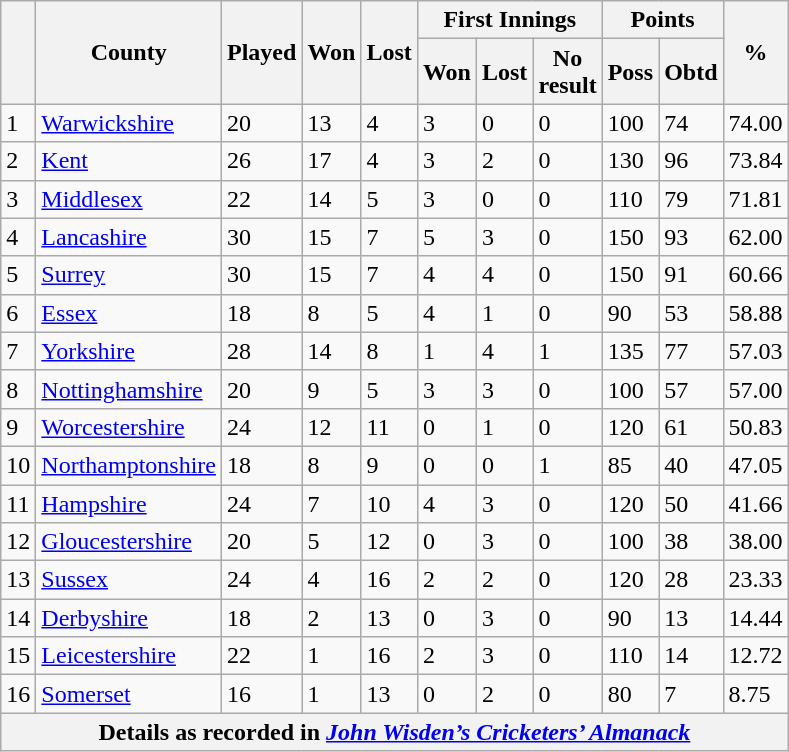<table class="wikitable sortable">
<tr>
<th rowspan="2"></th>
<th rowspan="2">County</th>
<th rowspan="2">Played</th>
<th rowspan="2">Won</th>
<th rowspan="2">Lost</th>
<th colspan="3">First Innings</th>
<th colspan="2">Points</th>
<th rowspan="2">%</th>
</tr>
<tr>
<th>Won</th>
<th>Lost</th>
<th>No<br>result</th>
<th>Poss</th>
<th>Obtd</th>
</tr>
<tr>
<td>1</td>
<td><a href='#'>Warwickshire</a></td>
<td>20</td>
<td>13</td>
<td>4</td>
<td>3</td>
<td>0</td>
<td>0</td>
<td>100</td>
<td>74</td>
<td>74.00</td>
</tr>
<tr>
<td>2</td>
<td><a href='#'>Kent</a></td>
<td>26</td>
<td>17</td>
<td>4</td>
<td>3</td>
<td>2</td>
<td>0</td>
<td>130</td>
<td>96</td>
<td>73.84</td>
</tr>
<tr>
<td>3</td>
<td><a href='#'>Middlesex</a></td>
<td>22</td>
<td>14</td>
<td>5</td>
<td>3</td>
<td>0</td>
<td>0</td>
<td>110</td>
<td>79</td>
<td>71.81</td>
</tr>
<tr>
<td>4</td>
<td><a href='#'>Lancashire</a></td>
<td>30</td>
<td>15</td>
<td>7</td>
<td>5</td>
<td>3</td>
<td>0</td>
<td>150</td>
<td>93</td>
<td>62.00</td>
</tr>
<tr>
<td>5</td>
<td><a href='#'>Surrey</a></td>
<td>30</td>
<td>15</td>
<td>7</td>
<td>4</td>
<td>4</td>
<td>0</td>
<td>150</td>
<td>91</td>
<td>60.66</td>
</tr>
<tr>
<td>6</td>
<td><a href='#'>Essex</a></td>
<td>18</td>
<td>8</td>
<td>5</td>
<td>4</td>
<td>1</td>
<td>0</td>
<td>90</td>
<td>53</td>
<td>58.88</td>
</tr>
<tr>
<td>7</td>
<td><a href='#'>Yorkshire</a></td>
<td>28</td>
<td>14</td>
<td>8</td>
<td>1</td>
<td>4</td>
<td>1</td>
<td>135</td>
<td>77</td>
<td>57.03</td>
</tr>
<tr>
<td>8</td>
<td><a href='#'>Nottinghamshire</a></td>
<td>20</td>
<td>9</td>
<td>5</td>
<td>3</td>
<td>3</td>
<td>0</td>
<td>100</td>
<td>57</td>
<td>57.00</td>
</tr>
<tr>
<td>9</td>
<td><a href='#'>Worcestershire</a></td>
<td>24</td>
<td>12</td>
<td>11</td>
<td>0</td>
<td>1</td>
<td>0</td>
<td>120</td>
<td>61</td>
<td>50.83</td>
</tr>
<tr>
<td>10</td>
<td><a href='#'>Northamptonshire</a></td>
<td>18</td>
<td>8</td>
<td>9</td>
<td>0</td>
<td>0</td>
<td>1</td>
<td>85</td>
<td>40</td>
<td>47.05</td>
</tr>
<tr>
<td>11</td>
<td><a href='#'>Hampshire</a></td>
<td>24</td>
<td>7</td>
<td>10</td>
<td>4</td>
<td>3</td>
<td>0</td>
<td>120</td>
<td>50</td>
<td>41.66</td>
</tr>
<tr>
<td>12</td>
<td><a href='#'>Gloucestershire</a></td>
<td>20</td>
<td>5</td>
<td>12</td>
<td>0</td>
<td>3</td>
<td>0</td>
<td>100</td>
<td>38</td>
<td>38.00</td>
</tr>
<tr>
<td>13</td>
<td><a href='#'>Sussex</a></td>
<td>24</td>
<td>4</td>
<td>16</td>
<td>2</td>
<td>2</td>
<td>0</td>
<td>120</td>
<td>28</td>
<td>23.33</td>
</tr>
<tr>
<td>14</td>
<td><a href='#'>Derbyshire</a></td>
<td>18</td>
<td>2</td>
<td>13</td>
<td>0</td>
<td>3</td>
<td>0</td>
<td>90</td>
<td>13</td>
<td>14.44</td>
</tr>
<tr>
<td>15</td>
<td><a href='#'>Leicestershire</a></td>
<td>22</td>
<td>1</td>
<td>16</td>
<td>2</td>
<td>3</td>
<td>0</td>
<td>110</td>
<td>14</td>
<td>12.72</td>
</tr>
<tr>
<td>16</td>
<td><a href='#'>Somerset</a></td>
<td>16</td>
<td>1</td>
<td>13</td>
<td>0</td>
<td>2</td>
<td>0</td>
<td>80</td>
<td>7</td>
<td>8.75</td>
</tr>
<tr>
<th colspan="11">Details as recorded in <em><a href='#'>John Wisden’s Cricketers’ Almanack</a></em></th>
</tr>
</table>
